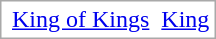<table style="border-spacing: 2px; border: 1px solid darkgray;">
<tr>
<td></td>
<td><a href='#'>King of Kings</a></td>
<td></td>
<td><a href='#'>King</a></td>
</tr>
</table>
